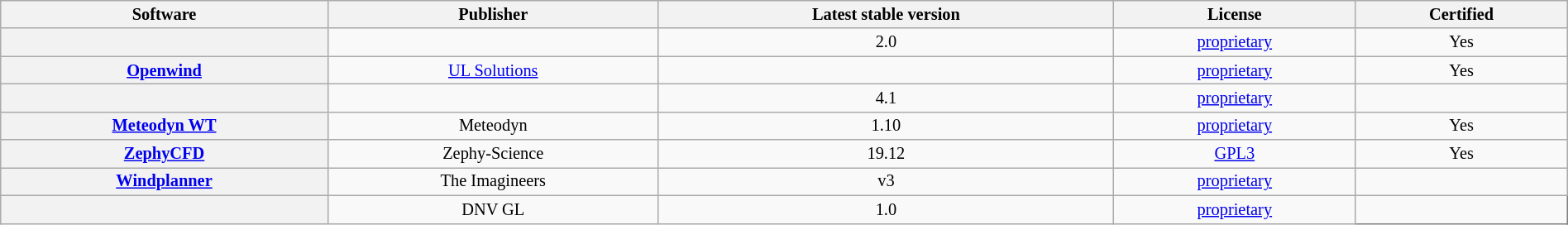<table class="wikitable sortable" style="font-size: 85%; border: gray solid 1px; border-collapse: collapse; text-align: center; width: 100%;">
<tr>
<th>Software</th>
<th>Publisher</th>
<th>Latest stable version</th>
<th>License</th>
<th>Certified</th>
</tr>
<tr>
<th></th>
<td></td>
<td>2.0</td>
<td><a href='#'>proprietary</a></td>
<td>Yes</td>
</tr>
<tr>
<th><a href='#'>Openwind</a></th>
<td><a href='#'>UL Solutions</a></td>
<td></td>
<td><a href='#'>proprietary</a></td>
<td>Yes</td>
</tr>
<tr>
<th></th>
<td></td>
<td>4.1</td>
<td><a href='#'>proprietary</a></td>
<td></td>
</tr>
<tr>
<th><a href='#'>Meteodyn WT</a></th>
<td>Meteodyn</td>
<td>1.10</td>
<td><a href='#'>proprietary</a></td>
<td>Yes</td>
</tr>
<tr>
<th><a href='#'>ZephyCFD</a></th>
<td>Zephy-Science</td>
<td>19.12</td>
<td><a href='#'>GPL3</a></td>
<td>Yes</td>
</tr>
<tr>
<th><a href='#'>Windplanner</a></th>
<td>The Imagineers</td>
<td>v3</td>
<td><a href='#'>proprietary</a></td>
<td></td>
</tr>
<tr>
<th></th>
<td>DNV GL</td>
<td>1.0</td>
<td><a href='#'>proprietary</a></td>
</tr>
</table>
